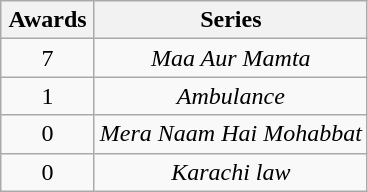<table class="wikitable" style="text-align:center;">
<tr>
<th scope="col" style="width:55px;">Awards</th>
<th scope="col">Series</th>
</tr>
<tr>
<td>7</td>
<td><em>Maa Aur Mamta</em></td>
</tr>
<tr>
<td>1</td>
<td><em>Ambulance</em></td>
</tr>
<tr>
<td>0</td>
<td><em>Mera Naam Hai Mohabbat</em></td>
</tr>
<tr>
<td>0</td>
<td><em>Karachi law</em></td>
</tr>
</table>
